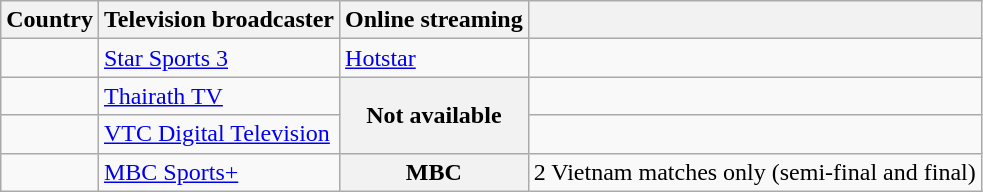<table class="wikitable">
<tr>
<th>Country</th>
<th>Television broadcaster</th>
<th>Online streaming</th>
<th></th>
</tr>
<tr>
<td></td>
<td><a href='#'>Star Sports 3</a></td>
<td><a href='#'>Hotstar</a></td>
<td></td>
</tr>
<tr>
<td></td>
<td><a href='#'>Thairath TV</a></td>
<th rowspan="2">Not available</th>
<td></td>
</tr>
<tr>
<td></td>
<td><a href='#'>VTC Digital Television</a></td>
<td></td>
</tr>
<tr>
<td></td>
<td><a href='#'>MBC Sports+</a></td>
<th>MBC</th>
<td>2 Vietnam matches only (semi-final and final)</td>
</tr>
</table>
